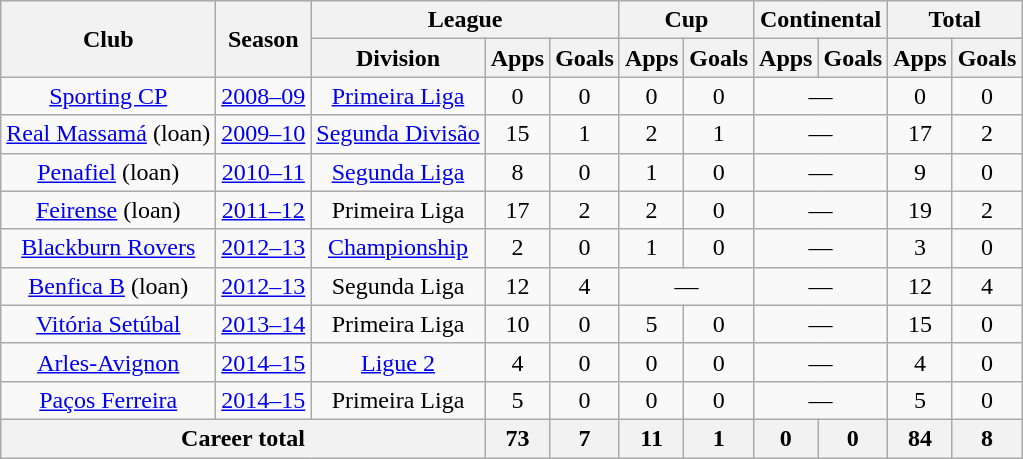<table class="wikitable" style="text-align: center;">
<tr>
<th rowspan="2">Club</th>
<th rowspan="2">Season</th>
<th colspan="3">League</th>
<th colspan="2">Cup</th>
<th colspan="2">Continental</th>
<th colspan="2">Total</th>
</tr>
<tr>
<th>Division</th>
<th>Apps</th>
<th>Goals</th>
<th>Apps</th>
<th>Goals</th>
<th>Apps</th>
<th>Goals</th>
<th>Apps</th>
<th>Goals</th>
</tr>
<tr>
<td rowspan="1"><a href='#'>Sporting CP</a></td>
<td><a href='#'>2008–09</a></td>
<td><a href='#'>Primeira Liga</a></td>
<td>0</td>
<td>0</td>
<td>0</td>
<td>0</td>
<td colspan="2">—</td>
<td>0</td>
<td>0</td>
</tr>
<tr>
<td rowspan="1"><a href='#'>Real Massamá</a> (loan)</td>
<td><a href='#'>2009–10</a></td>
<td><a href='#'>Segunda Divisão</a></td>
<td>15</td>
<td>1</td>
<td>2</td>
<td>1</td>
<td colspan="2">—</td>
<td>17</td>
<td>2</td>
</tr>
<tr>
<td rowspan="1"><a href='#'>Penafiel</a> (loan)</td>
<td><a href='#'>2010–11</a></td>
<td><a href='#'>Segunda Liga</a></td>
<td>8</td>
<td>0</td>
<td>1</td>
<td>0</td>
<td colspan="2">—</td>
<td>9</td>
<td>0</td>
</tr>
<tr>
<td rowspan="1"><a href='#'>Feirense</a> (loan)</td>
<td><a href='#'>2011–12</a></td>
<td>Primeira Liga</td>
<td>17</td>
<td>2</td>
<td>2</td>
<td>0</td>
<td colspan="2">—</td>
<td>19</td>
<td>2</td>
</tr>
<tr>
<td rowspan="1"><a href='#'>Blackburn Rovers</a></td>
<td><a href='#'>2012–13</a></td>
<td><a href='#'>Championship</a></td>
<td>2</td>
<td>0</td>
<td>1</td>
<td>0</td>
<td colspan="2">—</td>
<td>3</td>
<td>0</td>
</tr>
<tr>
<td rowspan="1"><a href='#'>Benfica B</a> (loan)</td>
<td><a href='#'>2012–13</a></td>
<td>Segunda Liga</td>
<td>12</td>
<td>4</td>
<td colspan="2">—</td>
<td colspan="2">—</td>
<td>12</td>
<td>4</td>
</tr>
<tr>
<td rowspan="1"><a href='#'>Vitória Setúbal</a></td>
<td><a href='#'>2013–14</a></td>
<td>Primeira Liga</td>
<td>10</td>
<td>0</td>
<td>5</td>
<td>0</td>
<td colspan="2">—</td>
<td>15</td>
<td>0</td>
</tr>
<tr>
<td rowspan="1"><a href='#'>Arles-Avignon</a></td>
<td><a href='#'>2014–15</a></td>
<td><a href='#'>Ligue 2</a></td>
<td>4</td>
<td>0</td>
<td>0</td>
<td>0</td>
<td colspan="2">—</td>
<td>4</td>
<td>0</td>
</tr>
<tr>
<td rowspan="1"><a href='#'>Paços Ferreira</a></td>
<td><a href='#'>2014–15</a></td>
<td>Primeira Liga</td>
<td>5</td>
<td>0</td>
<td>0</td>
<td>0</td>
<td colspan="2">—</td>
<td>5</td>
<td>0</td>
</tr>
<tr>
<th colspan="3">Career total</th>
<th>73</th>
<th>7</th>
<th>11</th>
<th>1</th>
<th>0</th>
<th>0</th>
<th>84</th>
<th>8</th>
</tr>
</table>
